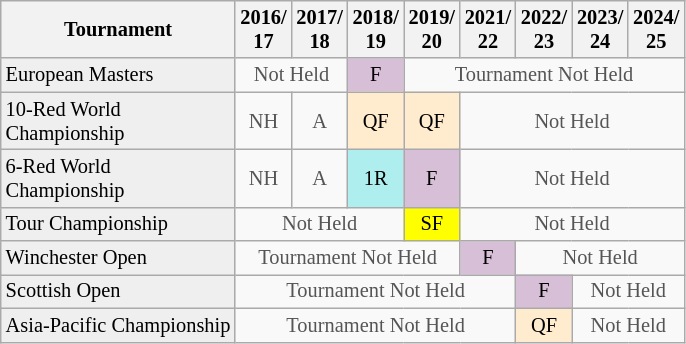<table class="wikitable" style="font-size:85%;">
<tr>
<th width=150>Tournament</th>
<th>2016/<br>17</th>
<th>2017/<br>18</th>
<th>2018/<br>19</th>
<th>2019/<br>20</th>
<th>2021/<br>22</th>
<th>2022/<br>23</th>
<th>2023/<br>24</th>
<th>2024/<br>25</th>
</tr>
<tr>
<td style="background:#EFEFEF;">European Masters</td>
<td align="center" colspan="2" style="color:#555555;">Not Held</td>
<td align="center" style="background:thistle;">F</td>
<td align="center" colspan="10" style="color:#555555;">Tournament Not Held</td>
</tr>
<tr>
<td style="background:#EFEFEF;">10-Red World Championship</td>
<td align="center" style="color:#555555;">NH</td>
<td align="center" style="color:#555555;">A</td>
<td align="center" style="background:#ffebcd;">QF</td>
<td align="center" style="background:#ffebcd;">QF</td>
<td align="center" colspan="10" style="color:#555555;">Not Held</td>
</tr>
<tr>
<td style="background:#EFEFEF;">6-Red World Championship</td>
<td align="center" style="color:#555555;">NH</td>
<td align="center" style="color:#555555;">A</td>
<td align="center" style="background:#afeeee;">1R</td>
<td align="center" style="background:thistle;">F</td>
<td align="center" colspan="10" style="color:#555555;">Not Held</td>
</tr>
<tr>
<td style="background:#EFEFEF;">Tour Championship</td>
<td align="center" colspan="3" style="color:#555555;">Not Held</td>
<td align="center" style="background:yellow;">SF</td>
<td align="center" colspan="10" style="color:#555555;">Not Held</td>
</tr>
<tr>
<td style="background:#EFEFEF;">Winchester Open</td>
<td align="center" colspan="4" style="color:#555555;">Tournament Not Held</td>
<td align="center" style="background:thistle;">F</td>
<td align="center" colspan="10" style="color:#555555;">Not Held</td>
</tr>
<tr>
<td style="background:#EFEFEF;">Scottish Open</td>
<td align="center" colspan="5" style="color:#555555;">Tournament Not Held</td>
<td align="center" style="background:thistle;">F</td>
<td align="center" colspan="10" style="color:#555555;">Not Held</td>
</tr>
<tr>
<td style="background:#EFEFEF;">Asia-Pacific Championship</td>
<td align="center" colspan="5" style="color:#555555;">Tournament Not Held</td>
<td align="center" style="background:#ffebcd;">QF</td>
<td align="center" colspan="10" style="color:#555555;">Not Held</td>
</tr>
</table>
